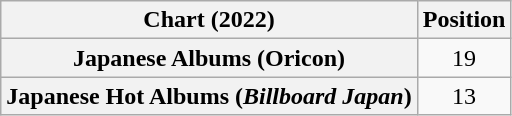<table class="wikitable sortable plainrowheaders" style="text-align:center">
<tr>
<th scope="col">Chart (2022)</th>
<th scope="col">Position</th>
</tr>
<tr>
<th scope="row">Japanese Albums (Oricon)</th>
<td>19</td>
</tr>
<tr>
<th scope="row">Japanese Hot Albums (<em>Billboard Japan</em>)</th>
<td>13</td>
</tr>
</table>
